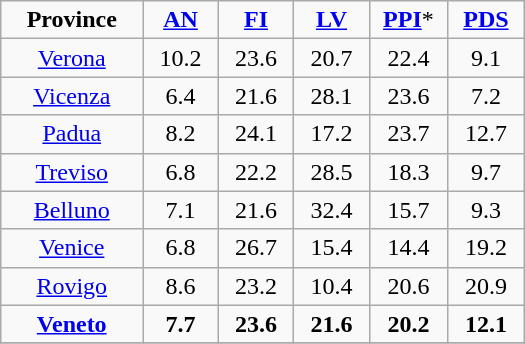<table class="wikitable" style="text-align:center; width:350px">
<tr>
<td style="width:100px"><strong>Province</strong></td>
<td style="width:50px"><strong><a href='#'>AN</a></strong></td>
<td style="width:50px"><strong><a href='#'>FI</a></strong></td>
<td style="width:50px"><strong><a href='#'>LV</a></strong></td>
<td style="width:50px"><strong><a href='#'>PPI</a></strong>*</td>
<td style="width:50px"><strong><a href='#'>PDS</a></strong></td>
</tr>
<tr>
<td><a href='#'>Verona</a></td>
<td>10.2</td>
<td>23.6</td>
<td>20.7</td>
<td>22.4</td>
<td>9.1</td>
</tr>
<tr>
<td><a href='#'>Vicenza</a></td>
<td>6.4</td>
<td>21.6</td>
<td>28.1</td>
<td>23.6</td>
<td>7.2</td>
</tr>
<tr>
<td><a href='#'>Padua</a></td>
<td>8.2</td>
<td>24.1</td>
<td>17.2</td>
<td>23.7</td>
<td>12.7</td>
</tr>
<tr>
<td><a href='#'>Treviso</a></td>
<td>6.8</td>
<td>22.2</td>
<td>28.5</td>
<td>18.3</td>
<td>9.7</td>
</tr>
<tr>
<td><a href='#'>Belluno</a></td>
<td>7.1</td>
<td>21.6</td>
<td>32.4</td>
<td>15.7</td>
<td>9.3</td>
</tr>
<tr>
<td><a href='#'>Venice</a></td>
<td>6.8</td>
<td>26.7</td>
<td>15.4</td>
<td>14.4</td>
<td>19.2</td>
</tr>
<tr>
<td><a href='#'>Rovigo</a></td>
<td>8.6</td>
<td>23.2</td>
<td>10.4</td>
<td>20.6</td>
<td>20.9</td>
</tr>
<tr>
<td><strong><a href='#'>Veneto</a></strong></td>
<td><strong>7.7</strong></td>
<td><strong>23.6</strong></td>
<td><strong>21.6</strong></td>
<td><strong>20.2</strong></td>
<td><strong>12.1</strong></td>
</tr>
<tr>
</tr>
</table>
